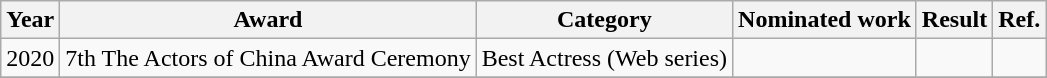<table class="wikitable">
<tr>
<th>Year</th>
<th>Award</th>
<th>Category</th>
<th>Nominated work</th>
<th>Result</th>
<th>Ref.</th>
</tr>
<tr>
<td>2020</td>
<td>7th The Actors of China Award Ceremony</td>
<td>Best Actress (Web series)</td>
<td></td>
<td></td>
<td></td>
</tr>
<tr>
</tr>
</table>
